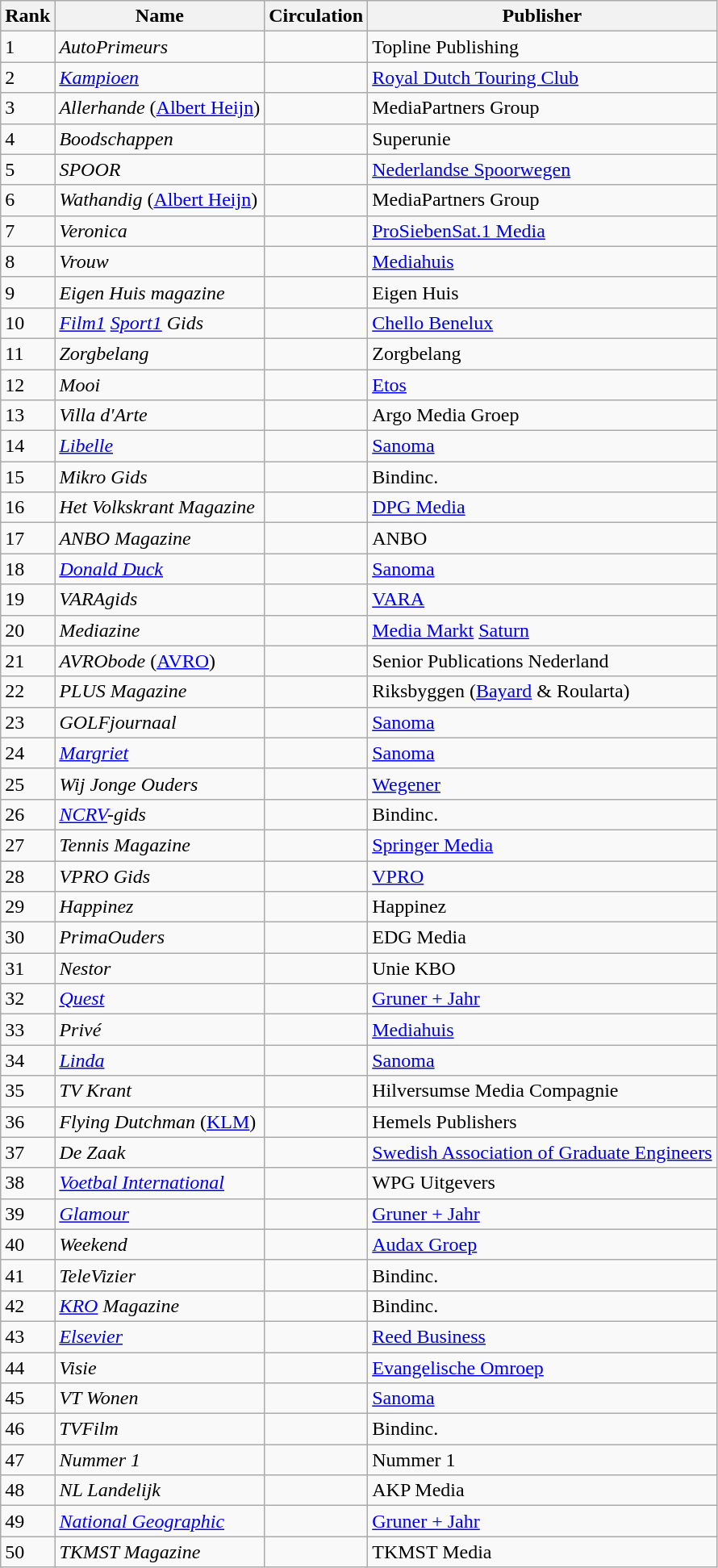<table class="wikitable sortable">
<tr>
<th>Rank</th>
<th>Name</th>
<th>Circulation</th>
<th>Publisher</th>
</tr>
<tr>
<td>1</td>
<td><em>AutoPrimeurs</em></td>
<td></td>
<td>Topline Publishing</td>
</tr>
<tr>
<td>2</td>
<td><em><a href='#'>Kampioen</a></em></td>
<td></td>
<td><a href='#'>Royal Dutch Touring Club</a></td>
</tr>
<tr>
<td>3</td>
<td><em>Allerhande</em> (<a href='#'>Albert Heijn</a>)</td>
<td></td>
<td>MediaPartners Group</td>
</tr>
<tr>
<td>4</td>
<td><em>Boodschappen</em></td>
<td></td>
<td>Superunie</td>
</tr>
<tr>
<td>5</td>
<td><em>SPOOR</em></td>
<td></td>
<td><a href='#'>Nederlandse Spoorwegen</a></td>
</tr>
<tr>
<td>6</td>
<td><em>Wathandig</em> (<a href='#'>Albert Heijn</a>)</td>
<td></td>
<td>MediaPartners Group</td>
</tr>
<tr>
<td>7</td>
<td><em>Veronica</em></td>
<td></td>
<td><a href='#'>ProSiebenSat.1 Media</a></td>
</tr>
<tr>
<td>8</td>
<td><em>Vrouw</em></td>
<td></td>
<td><a href='#'>Mediahuis</a></td>
</tr>
<tr>
<td>9</td>
<td><em>Eigen Huis magazine</em></td>
<td></td>
<td>Eigen Huis</td>
</tr>
<tr>
<td>10</td>
<td><em><a href='#'>Film1</a> <a href='#'>Sport1</a> Gids</em></td>
<td></td>
<td><a href='#'>Chello Benelux</a></td>
</tr>
<tr>
<td>11</td>
<td><em>Zorgbelang</em></td>
<td></td>
<td>Zorgbelang</td>
</tr>
<tr>
<td>12</td>
<td><em>Mooi</em></td>
<td></td>
<td><a href='#'>Etos</a></td>
</tr>
<tr>
<td>13</td>
<td><em>Villa d'Arte</em></td>
<td></td>
<td>Argo Media Groep</td>
</tr>
<tr>
<td>14</td>
<td><em><a href='#'>Libelle</a></em></td>
<td></td>
<td><a href='#'>Sanoma</a></td>
</tr>
<tr>
<td>15</td>
<td><em>Mikro Gids</em></td>
<td></td>
<td>Bindinc.</td>
</tr>
<tr>
<td>16</td>
<td><em>Het Volkskrant Magazine</em></td>
<td></td>
<td><a href='#'>DPG Media</a></td>
</tr>
<tr>
<td>17</td>
<td><em>ANBO Magazine</em></td>
<td></td>
<td>ANBO</td>
</tr>
<tr>
<td>18</td>
<td><em><a href='#'>Donald Duck</a></em></td>
<td></td>
<td><a href='#'>Sanoma</a></td>
</tr>
<tr>
<td>19</td>
<td><em>VARAgids</em></td>
<td></td>
<td><a href='#'>VARA</a></td>
</tr>
<tr>
<td>20</td>
<td><em>Mediazine</em></td>
<td></td>
<td><a href='#'>Media Markt</a> <a href='#'>Saturn</a></td>
</tr>
<tr>
<td>21</td>
<td><em>AVRObode</em> (<a href='#'>AVRO</a>)</td>
<td></td>
<td>Senior Publications Nederland</td>
</tr>
<tr>
<td>22</td>
<td><em>PLUS Magazine</em></td>
<td></td>
<td>Riksbyggen (<a href='#'>Bayard</a> & Roularta)</td>
</tr>
<tr>
<td>23</td>
<td><em>GOLFjournaal</em></td>
<td></td>
<td><a href='#'>Sanoma</a></td>
</tr>
<tr>
<td>24</td>
<td><em><a href='#'>Margriet</a></em></td>
<td></td>
<td><a href='#'>Sanoma</a></td>
</tr>
<tr>
<td>25</td>
<td><em>Wij Jonge Ouders</em></td>
<td></td>
<td><a href='#'>Wegener</a></td>
</tr>
<tr>
<td>26</td>
<td><em><a href='#'>NCRV</a>-gids</em></td>
<td></td>
<td>Bindinc.</td>
</tr>
<tr>
<td>27</td>
<td><em>Tennis Magazine</em></td>
<td></td>
<td><a href='#'>Springer Media</a></td>
</tr>
<tr>
<td>28</td>
<td><em>VPRO Gids</em></td>
<td></td>
<td><a href='#'>VPRO</a></td>
</tr>
<tr>
<td>29</td>
<td><em>Happinez</em></td>
<td></td>
<td>Happinez</td>
</tr>
<tr>
<td>30</td>
<td><em>PrimaOuders</em></td>
<td></td>
<td>EDG Media</td>
</tr>
<tr>
<td>31</td>
<td><em>Nestor</em></td>
<td></td>
<td>Unie KBO</td>
</tr>
<tr>
<td>32</td>
<td><em><a href='#'>Quest</a></em></td>
<td></td>
<td><a href='#'>Gruner + Jahr</a></td>
</tr>
<tr>
<td>33</td>
<td><em>Privé</em></td>
<td></td>
<td><a href='#'>Mediahuis</a></td>
</tr>
<tr>
<td>34</td>
<td><em><a href='#'>Linda</a></em></td>
<td></td>
<td><a href='#'>Sanoma</a></td>
</tr>
<tr>
<td>35</td>
<td><em>TV Krant</em></td>
<td></td>
<td>Hilversumse Media Compagnie</td>
</tr>
<tr>
<td>36</td>
<td><em>Flying Dutchman</em> (<a href='#'>KLM</a>)</td>
<td></td>
<td>Hemels Publishers</td>
</tr>
<tr>
<td>37</td>
<td><em>De Zaak</em></td>
<td></td>
<td><a href='#'>Swedish Association of Graduate Engineers</a></td>
</tr>
<tr>
<td>38</td>
<td><em><a href='#'>Voetbal International</a></em></td>
<td></td>
<td>WPG Uitgevers</td>
</tr>
<tr>
<td>39</td>
<td><em><a href='#'>Glamour</a></em></td>
<td></td>
<td><a href='#'>Gruner + Jahr</a></td>
</tr>
<tr>
<td>40</td>
<td><em>Weekend</em></td>
<td></td>
<td><a href='#'>Audax Groep</a></td>
</tr>
<tr>
<td>41</td>
<td><em>TeleVizier</em></td>
<td></td>
<td>Bindinc.</td>
</tr>
<tr>
<td>42</td>
<td><em><a href='#'>KRO</a> Magazine</em></td>
<td></td>
<td>Bindinc.</td>
</tr>
<tr>
<td>43</td>
<td><em><a href='#'>Elsevier</a></em></td>
<td></td>
<td><a href='#'>Reed Business</a></td>
</tr>
<tr>
<td>44</td>
<td><em>Visie</em></td>
<td></td>
<td><a href='#'>Evangelische Omroep</a></td>
</tr>
<tr>
<td>45</td>
<td><em>VT Wonen</em></td>
<td></td>
<td><a href='#'>Sanoma</a></td>
</tr>
<tr>
<td>46</td>
<td><em>TVFilm</em></td>
<td></td>
<td>Bindinc.</td>
</tr>
<tr>
<td>47</td>
<td><em>Nummer 1</em></td>
<td></td>
<td>Nummer 1</td>
</tr>
<tr>
<td>48</td>
<td><em>NL Landelijk</em></td>
<td></td>
<td>AKP Media</td>
</tr>
<tr>
<td>49</td>
<td><em><a href='#'>National Geographic</a></em></td>
<td></td>
<td><a href='#'>Gruner + Jahr</a></td>
</tr>
<tr>
<td>50</td>
<td><em>TKMST Magazine</em></td>
<td></td>
<td>TKMST Media</td>
</tr>
</table>
